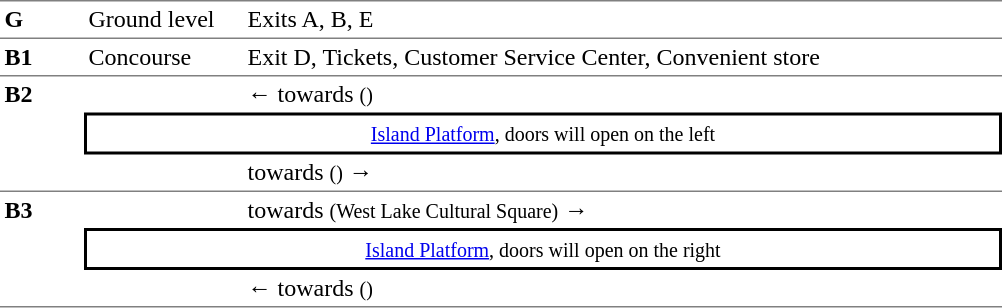<table style="border-spacing:0;">
<tr>
<td style="border-bottom:solid 1px gray;border-top:solid 1px gray;width:50px;vertical-align:top;padding:3px;"><strong>G</strong></td>
<td style="border-top:solid 1px gray;border-bottom:solid 1px gray;width:100px;vertical-align:top;padding:3px;">Ground level</td>
<td style="border-top:solid 1px gray;border-bottom:solid 1px gray;width:500px;vertical-align:top;padding:3px;">Exits A, B, E</td>
</tr>
<tr>
<td style="border-bottom:solid 1px gray;vertical-align:top;padding:3px;"><strong>B1</strong></td>
<td style="border-bottom:solid 1px gray;vertical-align:top;padding:3px;">Concourse</td>
<td style="border-bottom:solid 1px gray;padding:3px;">Exit D, Tickets, Customer Service Center, Convenient store</td>
</tr>
<tr>
<td style="border-bottom:solid 1px gray;vertical-align:top;padding:3px;" rowspan=3><strong>B2</strong></td>
<td style="padding:3px;"></td>
<td style="padding:3px;">←  towards  <small> ()</small></td>
</tr>
<tr>
<td style="border:solid 2px black;text-align:center;padding:3px;" colspan=3><small><a href='#'>Island Platform</a>, doors will open on the left</small></td>
</tr>
<tr>
<td style="border-bottom:solid 1px gray;padding:3px;"></td>
<td style="border-bottom:solid 1px gray;padding:3px;">  towards  <small> ()</small> →</td>
</tr>
<tr>
<td style="border-bottom:solid 1px gray;vertical-align:top;padding:3px;" rowspan=3><strong>B3</strong></td>
<td style="padding:3px;"></td>
<td style="padding:3px;">  towards  <small> (West Lake Cultural Square)</small> →</td>
</tr>
<tr>
<td style="border:solid 2px black;text-align:center;padding:3px;" colspan=3><small><a href='#'>Island Platform</a>, doors will open on the right</small></td>
</tr>
<tr>
<td style="border-bottom:solid 1px gray;padding:3px;"></td>
<td style="border-bottom:solid 1px gray;padding:3px;">←  towards  <small> ()</small></td>
</tr>
</table>
